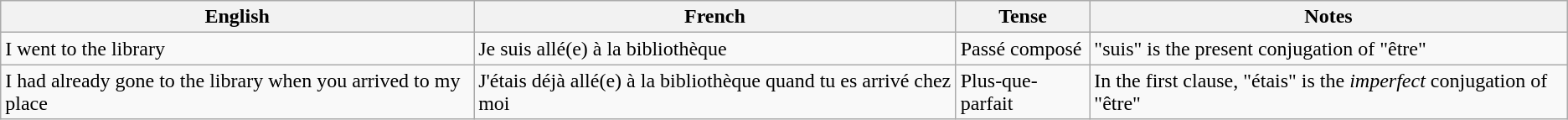<table class="wikitable">
<tr>
<th>English</th>
<th>French</th>
<th>Tense</th>
<th>Notes</th>
</tr>
<tr>
<td>I went to the library</td>
<td>Je suis allé(e) à la bibliothèque</td>
<td>Passé composé</td>
<td>"suis" is the present conjugation of "être"</td>
</tr>
<tr>
<td>I had already gone to the library when you arrived to my place</td>
<td>J'étais déjà allé(e) à la bibliothèque quand tu es arrivé chez moi</td>
<td>Plus-que-parfait</td>
<td>In the first clause, "étais" is the <em>imperfect</em> conjugation of "être"</td>
</tr>
</table>
